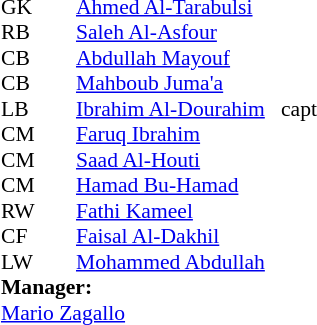<table style="font-size: 90%" cellspacing="0" cellpadding="0"  align="center">
<tr>
<th width="25"></th>
<th width="25"></th>
</tr>
<tr>
<td>GK</td>
<td></td>
<td><a href='#'>Ahmed Al-Tarabulsi</a></td>
</tr>
<tr>
<td>RB</td>
<td></td>
<td><a href='#'>Saleh Al-Asfour</a></td>
</tr>
<tr>
<td>CB</td>
<td></td>
<td><a href='#'>Abdullah Mayouf</a></td>
</tr>
<tr>
<td>CB</td>
<td></td>
<td><a href='#'>Mahboub Juma'a</a></td>
</tr>
<tr>
<td>LB</td>
<td></td>
<td><a href='#'>Ibrahim Al-Dourahim</a></td>
<td>   capt</td>
</tr>
<tr>
<td>CM</td>
<td></td>
<td><a href='#'>Faruq Ibrahim</a></td>
</tr>
<tr>
<td>CM</td>
<td></td>
<td><a href='#'>Saad Al-Houti</a></td>
</tr>
<tr>
<td>CM</td>
<td></td>
<td><a href='#'>Hamad Bu-Hamad</a></td>
</tr>
<tr>
<td>RW</td>
<td></td>
<td><a href='#'>Fathi Kameel</a></td>
</tr>
<tr>
<td>CF</td>
<td></td>
<td><a href='#'>Faisal Al-Dakhil</a></td>
</tr>
<tr>
<td>LW</td>
<td></td>
<td><a href='#'>Mohammed Abdullah</a></td>
</tr>
<tr>
<td colspan=5><strong>Manager:</strong></td>
</tr>
<tr>
<td colspan=5> <a href='#'>Mario Zagallo</a></td>
</tr>
</table>
